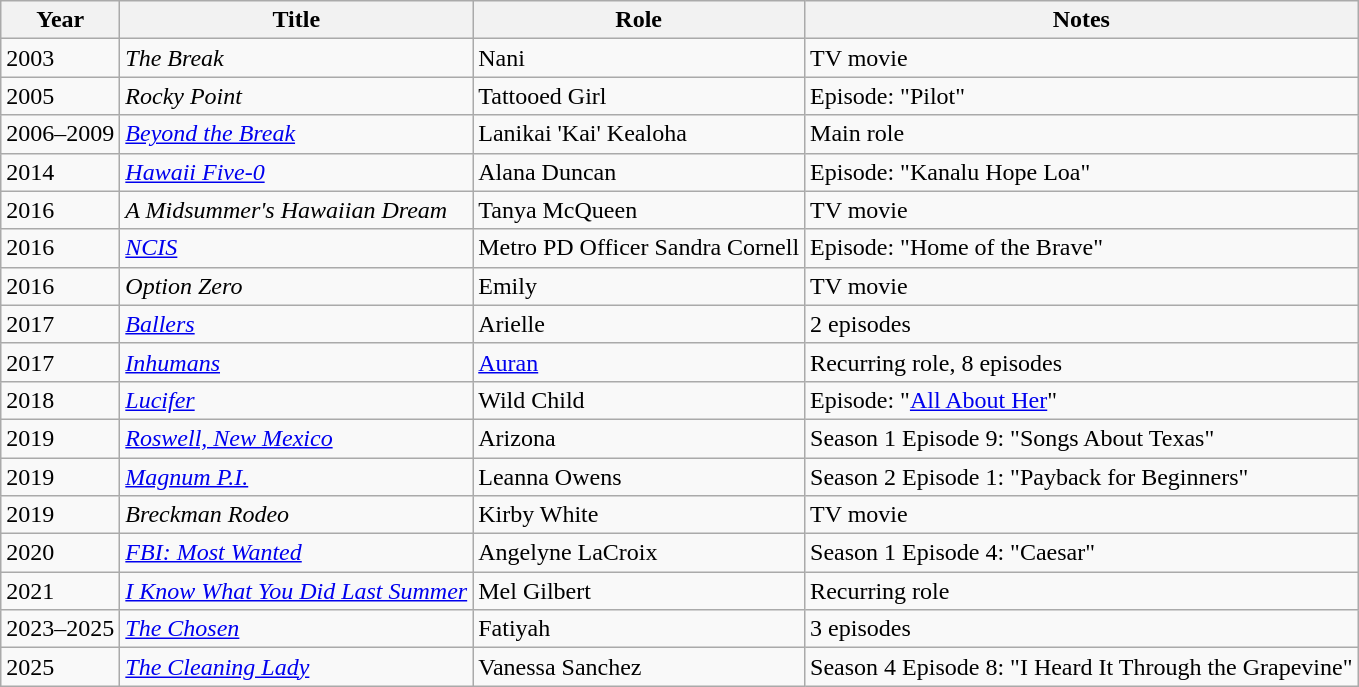<table class="sortable wikitable">
<tr>
<th>Year</th>
<th>Title</th>
<th>Role</th>
<th class="unsortable">Notes</th>
</tr>
<tr>
<td>2003</td>
<td><em>The Break</em></td>
<td>Nani</td>
<td>TV movie</td>
</tr>
<tr>
<td>2005</td>
<td><em>Rocky Point</em></td>
<td>Tattooed Girl</td>
<td>Episode: "Pilot"</td>
</tr>
<tr>
<td>2006–2009</td>
<td><em><a href='#'>Beyond the Break</a></em></td>
<td>Lanikai 'Kai' Kealoha</td>
<td>Main role</td>
</tr>
<tr>
<td>2014</td>
<td><em><a href='#'>Hawaii Five-0</a></em></td>
<td>Alana Duncan</td>
<td>Episode: "Kanalu Hope Loa"</td>
</tr>
<tr>
<td>2016</td>
<td><em>A Midsummer's Hawaiian Dream</em></td>
<td>Tanya McQueen</td>
<td>TV movie</td>
</tr>
<tr>
<td>2016</td>
<td><em><a href='#'>NCIS</a></em></td>
<td>Metro PD Officer Sandra Cornell</td>
<td>Episode: "Home of the Brave"</td>
</tr>
<tr>
<td>2016</td>
<td><em>Option Zero</em></td>
<td>Emily</td>
<td>TV movie</td>
</tr>
<tr>
<td>2017</td>
<td><em><a href='#'>Ballers</a></em></td>
<td>Arielle</td>
<td>2 episodes</td>
</tr>
<tr>
<td>2017</td>
<td><em><a href='#'>Inhumans</a></em></td>
<td><a href='#'>Auran</a></td>
<td>Recurring role, 8 episodes</td>
</tr>
<tr>
<td>2018</td>
<td><em><a href='#'>Lucifer</a></em></td>
<td>Wild Child</td>
<td>Episode: "<a href='#'>All About Her</a>"</td>
</tr>
<tr>
<td>2019</td>
<td><em><a href='#'>Roswell, New Mexico</a></em></td>
<td>Arizona</td>
<td>Season 1 Episode 9: "Songs About Texas"</td>
</tr>
<tr>
<td>2019</td>
<td><em><a href='#'>Magnum P.I.</a></em></td>
<td>Leanna Owens</td>
<td>Season 2 Episode 1: "Payback for Beginners"</td>
</tr>
<tr>
<td>2019</td>
<td><em>Breckman Rodeo</em></td>
<td>Kirby White</td>
<td>TV movie</td>
</tr>
<tr>
<td>2020</td>
<td><em><a href='#'>FBI: Most Wanted</a></em></td>
<td>Angelyne LaCroix</td>
<td>Season 1 Episode 4: "Caesar"</td>
</tr>
<tr>
<td>2021</td>
<td><em><a href='#'>I Know What You Did Last Summer</a></em></td>
<td>Mel Gilbert</td>
<td>Recurring role</td>
</tr>
<tr>
<td>2023–2025</td>
<td><em><a href='#'>The Chosen</a></em></td>
<td>Fatiyah</td>
<td>3 episodes</td>
</tr>
<tr>
<td>2025</td>
<td><em><a href='#'>The Cleaning Lady</a></em></td>
<td>Vanessa Sanchez</td>
<td>Season 4 Episode 8: "I Heard It Through the Grapevine"</td>
</tr>
</table>
